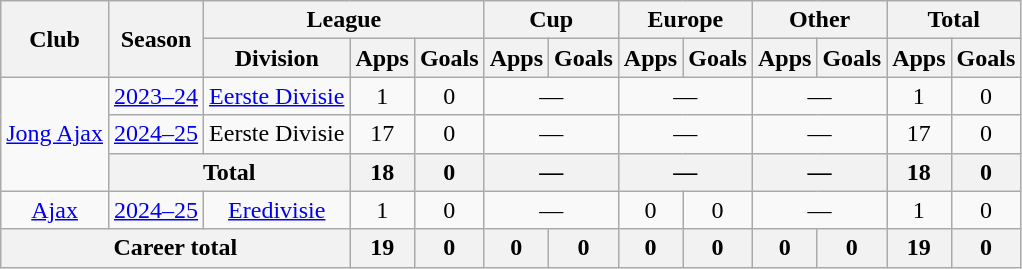<table class="wikitable" style="text-align:center">
<tr>
<th rowspan="2">Club</th>
<th rowspan="2">Season</th>
<th colspan="3">League</th>
<th colspan="2">Cup</th>
<th colspan="2">Europe</th>
<th colspan="2">Other</th>
<th colspan="2">Total</th>
</tr>
<tr>
<th>Division</th>
<th>Apps</th>
<th>Goals</th>
<th>Apps</th>
<th>Goals</th>
<th>Apps</th>
<th>Goals</th>
<th>Apps</th>
<th>Goals</th>
<th>Apps</th>
<th>Goals</th>
</tr>
<tr>
<td rowspan="3"><a href='#'>Jong Ajax</a></td>
<td><a href='#'>2023–24</a></td>
<td><a href='#'>Eerste Divisie</a></td>
<td>1</td>
<td>0</td>
<td colspan="2">—</td>
<td colspan="2">—</td>
<td colspan="2">—</td>
<td>1</td>
<td>0</td>
</tr>
<tr>
<td><a href='#'>2024–25</a></td>
<td>Eerste Divisie</td>
<td>17</td>
<td>0</td>
<td colspan="2">—</td>
<td colspan="2">—</td>
<td colspan="2">—</td>
<td>17</td>
<td>0</td>
</tr>
<tr>
<th colspan="2">Total</th>
<th>18</th>
<th>0</th>
<th colspan="2">—</th>
<th colspan="2">—</th>
<th colspan="2">—</th>
<th>18</th>
<th>0</th>
</tr>
<tr>
<td><a href='#'>Ajax</a></td>
<td><a href='#'>2024–25</a></td>
<td><a href='#'>Eredivisie</a></td>
<td>1</td>
<td>0</td>
<td colspan="2">—</td>
<td>0</td>
<td>0</td>
<td colspan="2">—</td>
<td>1</td>
<td>0</td>
</tr>
<tr>
<th colspan="3">Career total</th>
<th>19</th>
<th>0</th>
<th>0</th>
<th>0</th>
<th>0</th>
<th>0</th>
<th>0</th>
<th>0</th>
<th>19</th>
<th>0</th>
</tr>
</table>
